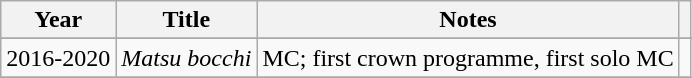<table class="wikitable">
<tr>
<th>Year</th>
<th>Title</th>
<th>Notes</th>
<th></th>
</tr>
<tr>
</tr>
<tr>
<td>2016-2020</td>
<td><em>Matsu bocchi</em></td>
<td>MC; first crown programme, first solo MC</td>
<td></td>
</tr>
<tr>
</tr>
</table>
